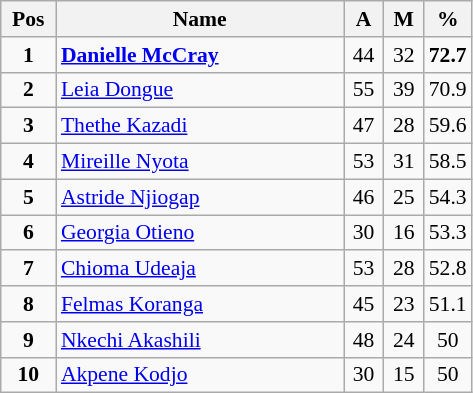<table class="wikitable" style="text-align:center; font-size:90%;">
<tr>
<th width=30px>Pos</th>
<th width=185px>Name</th>
<th width=20px>A</th>
<th width=20px>M</th>
<th width=25px>%</th>
</tr>
<tr>
<td><strong>1</strong></td>
<td align=left> <strong><a href='#'>Danielle McCray</a></strong></td>
<td align=center>44</td>
<td align=center>32</td>
<td align=center><strong>72.7</strong></td>
</tr>
<tr>
<td><strong>2</strong></td>
<td align=left> <a href='#'>Leia Dongue</a></td>
<td align=center>55</td>
<td align=center>39</td>
<td align=center>70.9</td>
</tr>
<tr>
<td><strong>3</strong></td>
<td align=left> <a href='#'>Thethe Kazadi</a></td>
<td align=center>47</td>
<td align=center>28</td>
<td align=center>59.6</td>
</tr>
<tr>
<td><strong>4</strong></td>
<td align=left> <a href='#'>Mireille Nyota</a></td>
<td align=center>53</td>
<td align=center>31</td>
<td>58.5</td>
</tr>
<tr>
<td><strong>5</strong></td>
<td align=left> <a href='#'>Astride Njiogap</a></td>
<td align=center>46</td>
<td align=center>25</td>
<td align=center>54.3</td>
</tr>
<tr>
<td><strong>6</strong></td>
<td align=left> <a href='#'>Georgia Otieno</a></td>
<td align=center>30</td>
<td align=center>16</td>
<td align=center>53.3</td>
</tr>
<tr>
<td><strong>7</strong></td>
<td align=left> <a href='#'>Chioma Udeaja</a></td>
<td align=center>53</td>
<td align=center>28</td>
<td align=center>52.8</td>
</tr>
<tr>
<td><strong>8</strong></td>
<td align=left> <a href='#'>Felmas Koranga</a></td>
<td align=center>45</td>
<td align=center>23</td>
<td align=center>51.1</td>
</tr>
<tr>
<td><strong>9</strong></td>
<td align=left> <a href='#'>Nkechi Akashili</a></td>
<td align=center>48</td>
<td align=center>24</td>
<td align=center>50</td>
</tr>
<tr>
<td><strong>10</strong></td>
<td align=left> <a href='#'>Akpene Kodjo</a></td>
<td align=center>30</td>
<td align=center>15</td>
<td align=center>50</td>
</tr>
</table>
